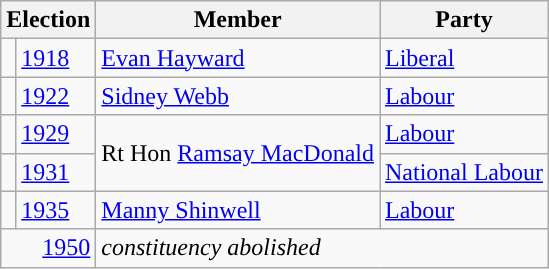<table class="wikitable">
<tr>
<th colspan="2">Election</th>
<th>Member</th>
<th>Party</th>
</tr>
<tr>
<td style="color:inherit;background-color: "></td>
<td><a href='#'>1918</a></td>
<td><a href='#'>Evan Hayward</a></td>
<td><a href='#'>Liberal</a></td>
</tr>
<tr>
<td style="color:inherit;background-color: "></td>
<td><a href='#'>1922</a></td>
<td><a href='#'>Sidney Webb</a></td>
<td><a href='#'>Labour</a></td>
</tr>
<tr>
<td style="color:inherit;background-color: "></td>
<td><a href='#'>1929</a></td>
<td rowspan="2">Rt Hon <a href='#'>Ramsay MacDonald</a></td>
<td><a href='#'>Labour</a></td>
</tr>
<tr>
<td style="color:inherit;background-color: "></td>
<td><a href='#'>1931</a></td>
<td><a href='#'>National Labour</a></td>
</tr>
<tr>
<td style="color:inherit;background-color: "></td>
<td><a href='#'>1935</a></td>
<td><a href='#'>Manny Shinwell</a></td>
<td><a href='#'>Labour</a></td>
</tr>
<tr>
<td colspan="2" align="right"><a href='#'>1950</a></td>
<td colspan="2"><em>constituency abolished</em></td>
</tr>
</table>
